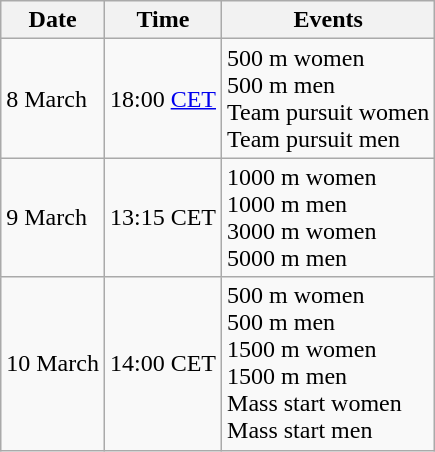<table class="wikitable" border="1">
<tr>
<th>Date</th>
<th>Time</th>
<th>Events</th>
</tr>
<tr>
<td>8 March</td>
<td>18:00 <a href='#'>CET</a></td>
<td>500 m women<br>500 m men<br>Team pursuit women<br>Team pursuit men</td>
</tr>
<tr>
<td>9 March</td>
<td>13:15 CET</td>
<td>1000 m women<br>1000 m men<br>3000 m women<br>5000 m men</td>
</tr>
<tr>
<td>10 March</td>
<td>14:00 CET</td>
<td>500 m women<br>500 m men<br>1500 m women<br>1500 m men<br>Mass start women<br>Mass start men</td>
</tr>
</table>
